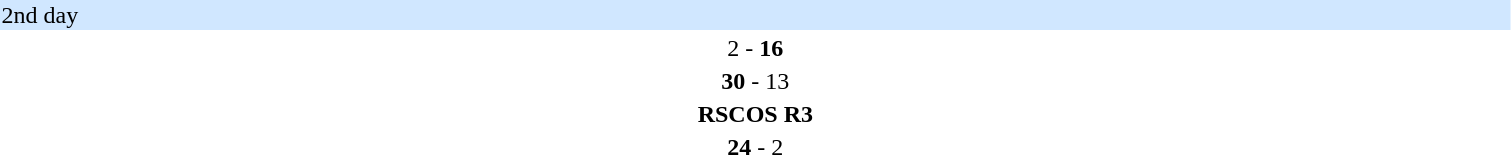<table width="80%">
<tr>
<th width="30%"></th>
<th width="12%"></th>
<th width="30%"></th>
</tr>
<tr bgcolor="#D0E7FF">
<td colspan="3">2nd day</td>
</tr>
<tr>
<td align="right"></td>
<td align="center">2 - <strong>16</strong></td>
<td><strong></strong></td>
</tr>
<tr>
<td align="right"><strong></strong></td>
<td align="center"><strong>30</strong> - 13</td>
<td></td>
</tr>
<tr>
<td align="right"><strong></strong></td>
<td align="center"><strong>RSCOS R3</strong></td>
<td></td>
</tr>
<tr>
<td align="right"><strong></strong></td>
<td align="center"><strong>24</strong> - 2</td>
<td></td>
</tr>
<tr>
</tr>
</table>
